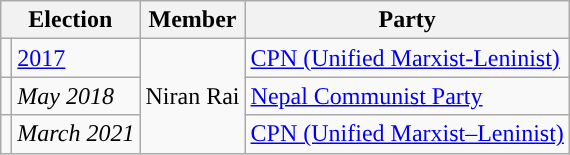<table class="wikitable">
<tr>
<th colspan="2">Election</th>
<th>Member</th>
<th>Party</th>
</tr>
<tr>
<td style="background-color:"></td>
<td><a href='#'>2017</a></td>
<td rowspan="3">Niran Rai</td>
<td><a href='#'>CPN (Unified Marxist-Leninist)</a></td>
</tr>
<tr>
<td style="background-color:"></td>
<td><em>May 2018</em></td>
<td><a href='#'>Nepal Communist Party</a></td>
</tr>
<tr>
<td style="background-color:"></td>
<td><em>March 2021</em></td>
<td><a href='#'>CPN (Unified Marxist–Leninist)</a></td>
</tr>
</table>
